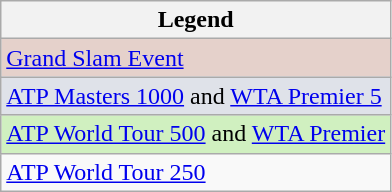<table class="wikitable">
<tr>
<th>Legend</th>
</tr>
<tr style=background:#e5d1cb;>
<td><a href='#'>Grand Slam Event</a></td>
</tr>
<tr style=background:#dfe2e9;>
<td><a href='#'>ATP Masters 1000</a> and <a href='#'>WTA Premier 5</a></td>
</tr>
<tr style=background:#d0f0c0;>
<td><a href='#'>ATP World Tour 500</a> and <a href='#'>WTA Premier</a></td>
</tr>
<tr group4style=background:#ffffff;>
<td><a href='#'>ATP World Tour 250</a></td>
</tr>
</table>
